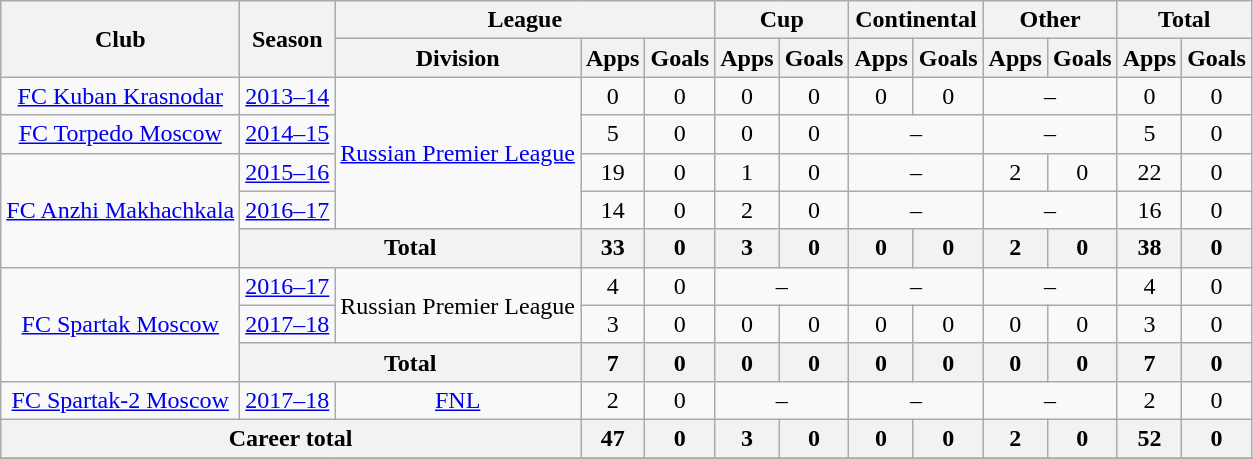<table class="wikitable" style="text-align: center;">
<tr>
<th rowspan=2>Club</th>
<th rowspan=2>Season</th>
<th colspan=3>League</th>
<th colspan=2>Cup</th>
<th colspan=2>Continental</th>
<th colspan=2>Other</th>
<th colspan=2>Total</th>
</tr>
<tr>
<th>Division</th>
<th>Apps</th>
<th>Goals</th>
<th>Apps</th>
<th>Goals</th>
<th>Apps</th>
<th>Goals</th>
<th>Apps</th>
<th>Goals</th>
<th>Apps</th>
<th>Goals</th>
</tr>
<tr>
<td><a href='#'>FC Kuban Krasnodar</a></td>
<td><a href='#'>2013–14</a></td>
<td rowspan=4><a href='#'>Russian Premier League</a></td>
<td>0</td>
<td>0</td>
<td>0</td>
<td>0</td>
<td>0</td>
<td>0</td>
<td colspan=2>–</td>
<td>0</td>
<td>0</td>
</tr>
<tr>
<td><a href='#'>FC Torpedo Moscow</a></td>
<td><a href='#'>2014–15</a></td>
<td>5</td>
<td>0</td>
<td>0</td>
<td>0</td>
<td colspan=2>–</td>
<td colspan=2>–</td>
<td>5</td>
<td>0</td>
</tr>
<tr>
<td rowspan=3><a href='#'>FC Anzhi Makhachkala</a></td>
<td><a href='#'>2015–16</a></td>
<td>19</td>
<td>0</td>
<td>1</td>
<td>0</td>
<td colspan=2>–</td>
<td>2</td>
<td>0</td>
<td>22</td>
<td>0</td>
</tr>
<tr>
<td><a href='#'>2016–17</a></td>
<td>14</td>
<td>0</td>
<td>2</td>
<td>0</td>
<td colspan=2>–</td>
<td colspan=2>–</td>
<td>16</td>
<td>0</td>
</tr>
<tr>
<th colspan=2>Total</th>
<th>33</th>
<th>0</th>
<th>3</th>
<th>0</th>
<th>0</th>
<th>0</th>
<th>2</th>
<th>0</th>
<th>38</th>
<th>0</th>
</tr>
<tr>
<td rowspan=3><a href='#'>FC Spartak Moscow</a></td>
<td><a href='#'>2016–17</a></td>
<td rowspan=2>Russian Premier League</td>
<td>4</td>
<td>0</td>
<td colspan=2>–</td>
<td colspan=2>–</td>
<td colspan=2>–</td>
<td>4</td>
<td>0</td>
</tr>
<tr>
<td><a href='#'>2017–18</a></td>
<td>3</td>
<td>0</td>
<td>0</td>
<td>0</td>
<td>0</td>
<td>0</td>
<td>0</td>
<td>0</td>
<td>3</td>
<td>0</td>
</tr>
<tr>
<th colspan=2>Total</th>
<th>7</th>
<th>0</th>
<th>0</th>
<th>0</th>
<th>0</th>
<th>0</th>
<th>0</th>
<th>0</th>
<th>7</th>
<th>0</th>
</tr>
<tr>
<td><a href='#'>FC Spartak-2 Moscow</a></td>
<td><a href='#'>2017–18</a></td>
<td><a href='#'>FNL</a></td>
<td>2</td>
<td>0</td>
<td colspan=2>–</td>
<td colspan=2>–</td>
<td colspan=2>–</td>
<td>2</td>
<td>0</td>
</tr>
<tr>
<th colspan=3>Career total</th>
<th>47</th>
<th>0</th>
<th>3</th>
<th>0</th>
<th>0</th>
<th>0</th>
<th>2</th>
<th>0</th>
<th>52</th>
<th>0</th>
</tr>
<tr>
</tr>
</table>
